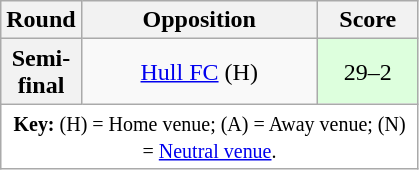<table class="wikitable plainrowheaders" style="text-align:center;margin-left:1em;">
<tr>
<th width="25">Round</th>
<th width="150">Opposition</th>
<th width="60">Score</th>
</tr>
<tr>
<th scope=row style="text-align:center">Semi-final</th>
<td> <a href='#'>Hull FC</a> (H)</td>
<td bgcolor=DDFFDD>29–2</td>
</tr>
<tr>
<td colspan="3" style="background-color:white;"><small><strong>Key:</strong> (H) = Home venue; (A) = Away venue; (N) = <a href='#'>Neutral venue</a>.</small></td>
</tr>
</table>
